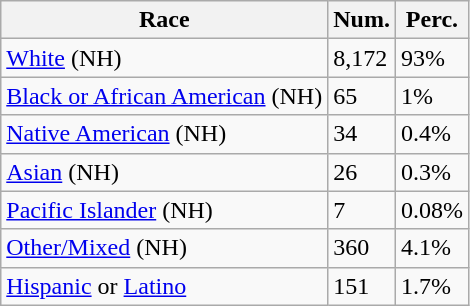<table class="wikitable">
<tr>
<th>Race</th>
<th>Num.</th>
<th>Perc.</th>
</tr>
<tr>
<td><a href='#'>White</a> (NH)</td>
<td>8,172</td>
<td>93%</td>
</tr>
<tr>
<td><a href='#'>Black or African American</a> (NH)</td>
<td>65</td>
<td>1%</td>
</tr>
<tr>
<td><a href='#'>Native American</a> (NH)</td>
<td>34</td>
<td>0.4%</td>
</tr>
<tr>
<td><a href='#'>Asian</a> (NH)</td>
<td>26</td>
<td>0.3%</td>
</tr>
<tr>
<td><a href='#'>Pacific Islander</a> (NH)</td>
<td>7</td>
<td>0.08%</td>
</tr>
<tr>
<td><a href='#'>Other/Mixed</a> (NH)</td>
<td>360</td>
<td>4.1%</td>
</tr>
<tr>
<td><a href='#'>Hispanic</a> or <a href='#'>Latino</a></td>
<td>151</td>
<td>1.7%</td>
</tr>
</table>
